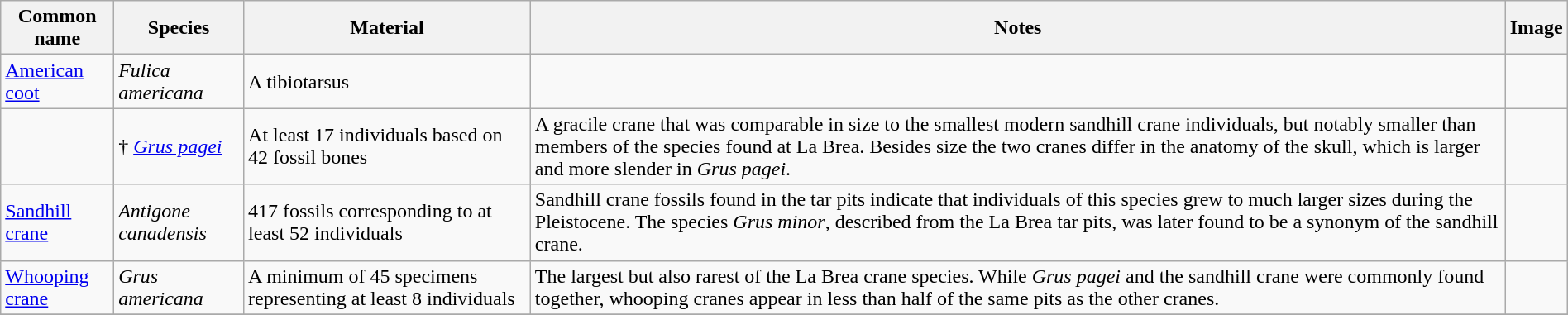<table class="wikitable" align="center" width="100%">
<tr>
<th>Common name</th>
<th>Species</th>
<th>Material</th>
<th>Notes</th>
<th>Image</th>
</tr>
<tr>
<td><a href='#'>American coot</a></td>
<td><em>Fulica americana</em></td>
<td>A tibiotarsus</td>
<td></td>
<td></td>
</tr>
<tr>
<td></td>
<td>† <em><a href='#'>Grus pagei</a></em></td>
<td>At least 17 individuals based on 42 fossil bones</td>
<td>A gracile crane that was comparable in size to the smallest modern sandhill crane individuals, but notably smaller than members of the species found at La Brea. Besides size the two cranes differ in the anatomy of the skull, which is larger and more slender in <em>Grus pagei</em>.</td>
<td></td>
</tr>
<tr>
<td><a href='#'>Sandhill crane</a></td>
<td><em>Antigone canadensis</em></td>
<td>417 fossils corresponding to at least 52 individuals</td>
<td>Sandhill crane fossils found in the tar pits indicate that individuals of this species grew to much larger sizes during the Pleistocene. The species <em>Grus minor</em>, described from the La Brea tar pits, was later found to be a synonym of the sandhill crane.</td>
<td></td>
</tr>
<tr>
<td><a href='#'>Whooping crane</a></td>
<td><em>Grus americana</em></td>
<td>A minimum of 45 specimens representing at least 8 individuals</td>
<td>The largest but also rarest of the La Brea crane species. While <em>Grus pagei</em> and the sandhill crane were commonly found together, whooping cranes appear in less than half of the same pits as the other cranes.</td>
<td><div></div></td>
</tr>
<tr>
</tr>
</table>
